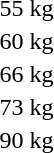<table>
<tr>
<td rowspan=2>55 kg</td>
<td rowspan=2 nowrap></td>
<td rowspan=2 nowrap></td>
<td nowrap></td>
</tr>
<tr>
<td></td>
</tr>
<tr>
<td rowspan=2>60 kg</td>
<td rowspan=2 nowrap></td>
<td rowspan=2 nowrap></td>
<td nowrap></td>
</tr>
<tr>
<td></td>
</tr>
<tr>
<td rowspan=2>66 kg</td>
<td rowspan=2 nowrap></td>
<td rowspan=2 nowrap></td>
<td nowrap></td>
</tr>
<tr>
<td></td>
</tr>
<tr>
<td rowspan=2>73 kg</td>
<td rowspan=2 nowrap></td>
<td rowspan=2 nowrap></td>
<td nowrap></td>
</tr>
<tr>
<td></td>
</tr>
<tr>
<td rowspan=2>90 kg</td>
<td rowspan=2 nowrap></td>
<td rowspan=2 nowrap></td>
<td nowrap></td>
</tr>
<tr>
<td></td>
</tr>
</table>
